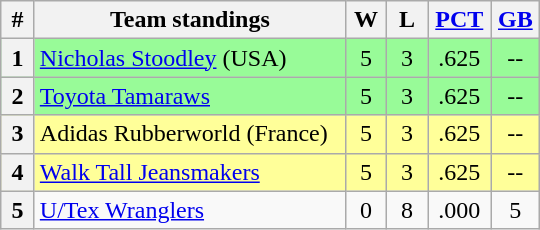<table class="wikitable" style="text-align:center;">
<tr>
<th width=15>#</th>
<th width=200>Team standings</th>
<th width=20>W</th>
<th width=20>L</th>
<th width=35><a href='#'>PCT</a></th>
<th width=25><a href='#'>GB</a></th>
</tr>
<tr align=center bgcolor="#98fb98">
<th>1</th>
<td align=left><a href='#'>Nicholas Stoodley</a> (USA)</td>
<td>5</td>
<td>3</td>
<td>.625</td>
<td>--</td>
</tr>
<tr align=center bgcolor="#98fb98">
<th>2</th>
<td align=left><a href='#'>Toyota Tamaraws</a></td>
<td>5</td>
<td>3</td>
<td>.625</td>
<td>--</td>
</tr>
<tr align=center bgcolor="#FFFF99">
<th>3</th>
<td align=left>Adidas Rubberworld (France)</td>
<td>5</td>
<td>3</td>
<td>.625</td>
<td>--</td>
</tr>
<tr align=center bgcolor="#FFFF99">
<th>4</th>
<td align=left><a href='#'>Walk Tall Jeansmakers</a></td>
<td>5</td>
<td>3</td>
<td>.625</td>
<td>--</td>
</tr>
<tr align=center bgcolor=>
<th>5</th>
<td align=left><a href='#'>U/Tex Wranglers</a></td>
<td>0</td>
<td>8</td>
<td>.000</td>
<td>5</td>
</tr>
</table>
